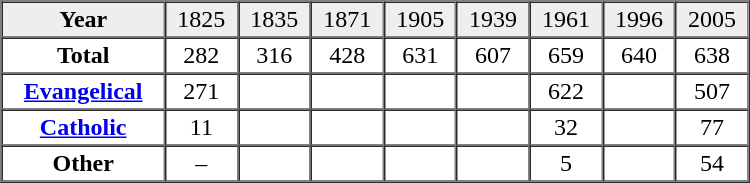<table border="1" cellpadding="2" cellspacing="0" width="500">
<tr bgcolor="#eeeeee" align="center">
<td><strong>Year</strong></td>
<td>1825</td>
<td>1835</td>
<td>1871</td>
<td>1905</td>
<td>1939</td>
<td>1961</td>
<td>1996</td>
<td>2005</td>
</tr>
<tr align="center">
<td><strong>Total</strong></td>
<td>282</td>
<td>316</td>
<td>428</td>
<td>631</td>
<td>607</td>
<td>659</td>
<td>640</td>
<td>638</td>
</tr>
<tr align="center">
<td><strong><a href='#'>Evangelical</a></strong></td>
<td>271</td>
<td> </td>
<td> </td>
<td> </td>
<td> </td>
<td>622</td>
<td> </td>
<td>507</td>
</tr>
<tr align="center">
<td><strong><a href='#'>Catholic</a></strong></td>
<td>11</td>
<td> </td>
<td> </td>
<td> </td>
<td> </td>
<td>32</td>
<td> </td>
<td>77</td>
</tr>
<tr align="center">
<td><strong>Other</strong></td>
<td>–</td>
<td> </td>
<td> </td>
<td> </td>
<td> </td>
<td>5</td>
<td> </td>
<td>54</td>
</tr>
</table>
